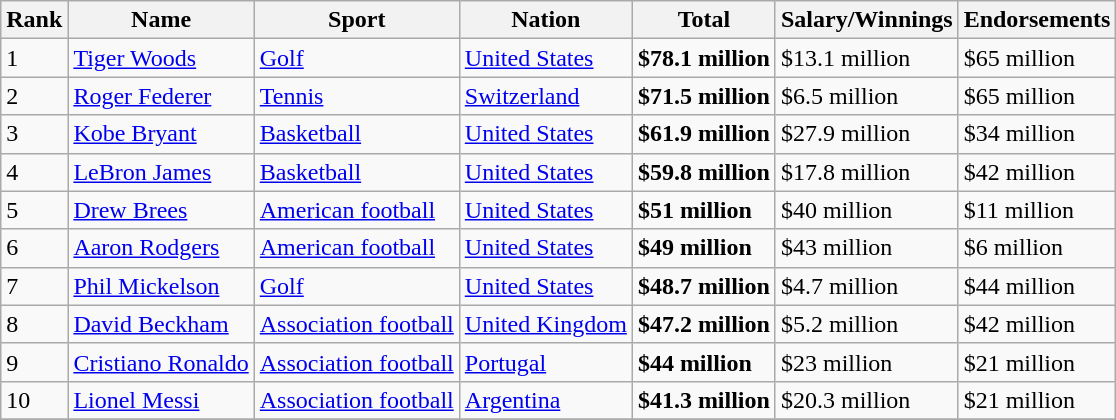<table class="wikitable sortable" border="1">
<tr>
<th scope="col">Rank</th>
<th scope="col">Name</th>
<th scope="col">Sport</th>
<th scope="col">Nation</th>
<th scope="col">Total</th>
<th scope="col">Salary/Winnings</th>
<th scope="col">Endorsements</th>
</tr>
<tr>
<td>1</td>
<td><a href='#'>Tiger Woods</a></td>
<td><a href='#'>Golf</a></td>
<td> <a href='#'>United States</a></td>
<td><strong>$78.1 million</strong></td>
<td>$13.1 million</td>
<td>$65 million</td>
</tr>
<tr>
<td>2</td>
<td><a href='#'>Roger Federer</a></td>
<td><a href='#'>Tennis</a></td>
<td> <a href='#'>Switzerland</a></td>
<td><strong>$71.5 million</strong></td>
<td>$6.5 million</td>
<td>$65 million</td>
</tr>
<tr>
<td>3</td>
<td><a href='#'>Kobe Bryant</a></td>
<td><a href='#'>Basketball</a></td>
<td> <a href='#'>United States</a></td>
<td><strong>$61.9 million</strong></td>
<td>$27.9 million</td>
<td>$34 million</td>
</tr>
<tr>
<td>4</td>
<td><a href='#'>LeBron James</a></td>
<td><a href='#'>Basketball</a></td>
<td> <a href='#'>United States</a></td>
<td><strong>$59.8 million</strong></td>
<td>$17.8 million</td>
<td>$42 million</td>
</tr>
<tr>
<td>5</td>
<td><a href='#'>Drew Brees</a></td>
<td><a href='#'>American football</a></td>
<td> <a href='#'>United States</a></td>
<td><strong>$51 million</strong></td>
<td>$40 million</td>
<td>$11 million</td>
</tr>
<tr>
<td>6</td>
<td><a href='#'>Aaron Rodgers</a></td>
<td><a href='#'>American football</a></td>
<td> <a href='#'>United States</a></td>
<td><strong>$49 million</strong></td>
<td>$43 million</td>
<td>$6 million</td>
</tr>
<tr>
<td>7</td>
<td><a href='#'>Phil Mickelson</a></td>
<td><a href='#'>Golf</a></td>
<td> <a href='#'>United States</a></td>
<td><strong>$48.7 million</strong></td>
<td>$4.7 million</td>
<td>$44 million</td>
</tr>
<tr>
<td>8</td>
<td><a href='#'>David Beckham</a></td>
<td><a href='#'>Association football</a></td>
<td> <a href='#'>United Kingdom</a></td>
<td><strong>$47.2 million</strong></td>
<td>$5.2 million</td>
<td>$42 million</td>
</tr>
<tr>
<td>9</td>
<td><a href='#'>Cristiano Ronaldo</a></td>
<td><a href='#'>Association football</a></td>
<td> <a href='#'>Portugal</a></td>
<td><strong>$44 million</strong></td>
<td>$23 million</td>
<td>$21 million</td>
</tr>
<tr>
<td>10</td>
<td><a href='#'>Lionel Messi</a></td>
<td><a href='#'>Association football</a></td>
<td> <a href='#'>Argentina</a></td>
<td><strong>$41.3 million</strong></td>
<td>$20.3 million</td>
<td>$21 million</td>
</tr>
<tr>
</tr>
</table>
